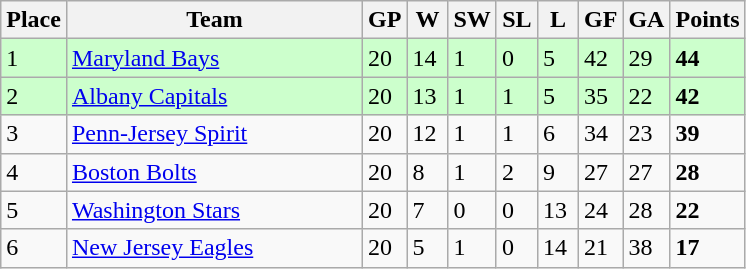<table class="wikitable">
<tr>
<th>Place</th>
<th width="190">Team</th>
<th width="20">GP</th>
<th width="20">W</th>
<th width="20">SW</th>
<th width="20">SL</th>
<th width="20">L</th>
<th width="20">GF</th>
<th width="20">GA</th>
<th>Points</th>
</tr>
<tr bgcolor=#ccffcc>
<td>1</td>
<td><a href='#'>Maryland Bays</a></td>
<td>20</td>
<td>14</td>
<td>1</td>
<td>0</td>
<td>5</td>
<td>42</td>
<td>29</td>
<td><strong>44</strong></td>
</tr>
<tr bgcolor=#ccffcc>
<td>2</td>
<td><a href='#'>Albany Capitals</a></td>
<td>20</td>
<td>13</td>
<td>1</td>
<td>1</td>
<td>5</td>
<td>35</td>
<td>22</td>
<td><strong>42</strong></td>
</tr>
<tr>
<td>3</td>
<td><a href='#'>Penn-Jersey Spirit</a></td>
<td>20</td>
<td>12</td>
<td>1</td>
<td>1</td>
<td>6</td>
<td>34</td>
<td>23</td>
<td><strong>39</strong></td>
</tr>
<tr>
<td>4</td>
<td><a href='#'>Boston Bolts</a></td>
<td>20</td>
<td>8</td>
<td>1</td>
<td>2</td>
<td>9</td>
<td>27</td>
<td>27</td>
<td><strong>28</strong></td>
</tr>
<tr>
<td>5</td>
<td><a href='#'>Washington Stars</a></td>
<td>20</td>
<td>7</td>
<td>0</td>
<td>0</td>
<td>13</td>
<td>24</td>
<td>28</td>
<td><strong>22</strong></td>
</tr>
<tr>
<td>6</td>
<td><a href='#'>New Jersey Eagles</a></td>
<td>20</td>
<td>5</td>
<td>1</td>
<td>0</td>
<td>14</td>
<td>21</td>
<td>38</td>
<td><strong>17</strong></td>
</tr>
</table>
